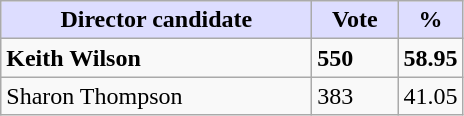<table class="wikitable">
<tr>
<th style="background:#ddf;" width="200px">Director candidate</th>
<th style="background:#ddf;" width="50px">Vote</th>
<th style="background:#ddf;" width="30px">%</th>
</tr>
<tr>
<td><strong>Keith Wilson</strong></td>
<td><strong>550</strong></td>
<td><strong>58.95</strong></td>
</tr>
<tr>
<td>Sharon Thompson</td>
<td>383</td>
<td>41.05</td>
</tr>
</table>
